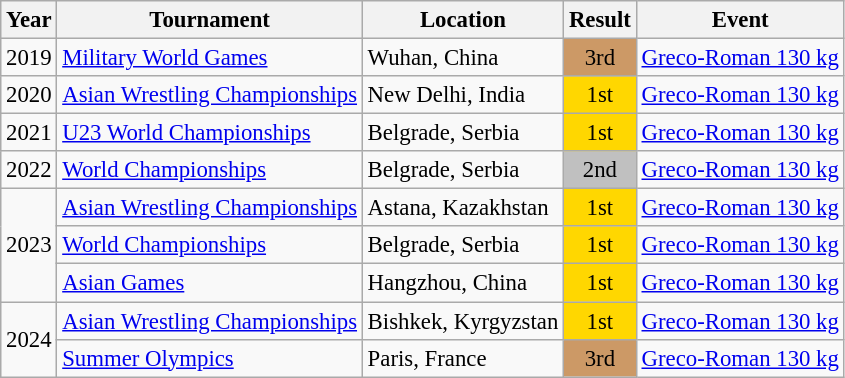<table class="wikitable" style="font-size:95%;">
<tr>
<th>Year</th>
<th>Tournament</th>
<th>Location</th>
<th>Result</th>
<th>Event</th>
</tr>
<tr>
<td>2019</td>
<td><a href='#'>Military World Games</a></td>
<td>Wuhan, China</td>
<td align="center" bgcolor="cc9966">3rd</td>
<td><a href='#'>Greco-Roman 130 kg</a></td>
</tr>
<tr>
<td>2020</td>
<td><a href='#'>Asian Wrestling Championships</a></td>
<td>New Delhi, India</td>
<td align="center" bgcolor="gold">1st</td>
<td><a href='#'>Greco-Roman 130 kg</a></td>
</tr>
<tr>
<td>2021</td>
<td><a href='#'>U23 World Championships</a></td>
<td>Belgrade, Serbia</td>
<td align="center" bgcolor="gold">1st</td>
<td><a href='#'>Greco-Roman 130 kg</a></td>
</tr>
<tr>
<td>2022</td>
<td><a href='#'>World Championships</a></td>
<td>Belgrade, Serbia</td>
<td align="center" bgcolor="silver">2nd</td>
<td><a href='#'>Greco-Roman 130 kg</a></td>
</tr>
<tr>
<td rowspan="3">2023</td>
<td><a href='#'>Asian Wrestling Championships</a></td>
<td>Astana, Kazakhstan</td>
<td align="center" bgcolor="gold">1st</td>
<td><a href='#'>Greco-Roman 130 kg</a></td>
</tr>
<tr>
<td><a href='#'>World Championships</a></td>
<td>Belgrade, Serbia</td>
<td align="center" bgcolor="gold">1st</td>
<td><a href='#'>Greco-Roman 130 kg</a></td>
</tr>
<tr>
<td><a href='#'>Asian Games</a></td>
<td>Hangzhou, China</td>
<td align="center" bgcolor="gold">1st</td>
<td><a href='#'>Greco-Roman 130 kg</a></td>
</tr>
<tr>
<td rowspan=2>2024</td>
<td><a href='#'>Asian Wrestling Championships</a></td>
<td>Bishkek, Kyrgyzstan</td>
<td align="center" bgcolor="gold">1st</td>
<td><a href='#'>Greco-Roman 130 kg</a></td>
</tr>
<tr>
<td><a href='#'>Summer Olympics</a></td>
<td>Paris, France</td>
<td align="center" bgcolor="cc9966">3rd</td>
<td><a href='#'>Greco-Roman 130 kg</a></td>
</tr>
</table>
